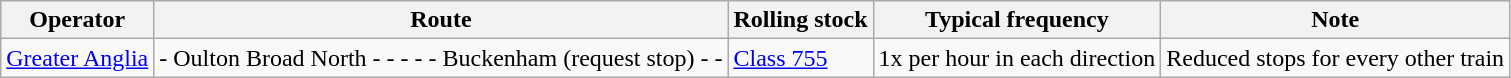<table class="wikitable vatop">
<tr>
<th>Operator</th>
<th>Route</th>
<th>Rolling stock</th>
<th>Typical frequency</th>
<th>Note</th>
</tr>
<tr>
<td><a href='#'>Greater Anglia</a></td>
<td> - Oulton Broad North -  -  -  -  - Buckenham (request stop) -  - </td>
<td><a href='#'>Class 755</a></td>
<td>1x per hour in each direction</td>
<td>Reduced stops for every other train</td>
</tr>
</table>
